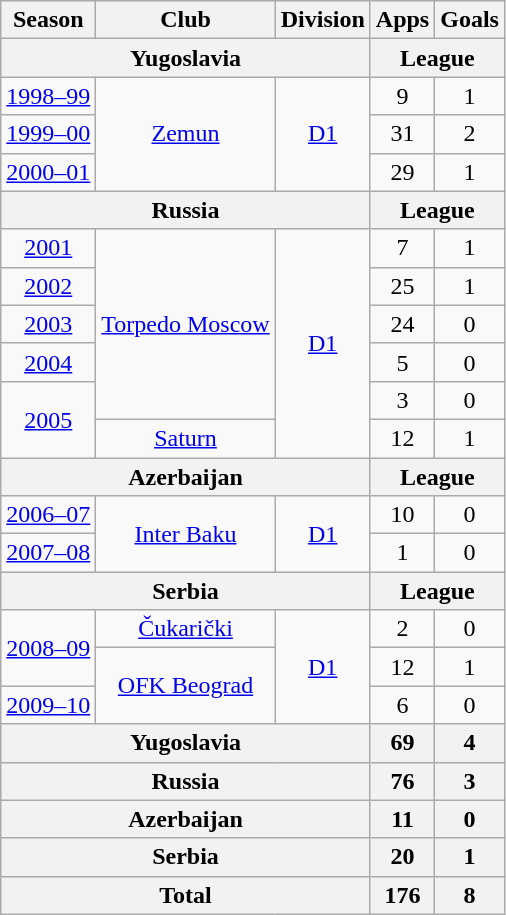<table class="wikitable" style="text-align:center">
<tr>
<th>Season</th>
<th>Club</th>
<th>Division</th>
<th>Apps</th>
<th>Goals</th>
</tr>
<tr>
<th colspan=3>Yugoslavia</th>
<th colspan=2>League</th>
</tr>
<tr>
<td><a href='#'>1998–99</a></td>
<td rowspan="3"><a href='#'>Zemun</a></td>
<td rowspan="3"><a href='#'>D1</a></td>
<td>9</td>
<td>1</td>
</tr>
<tr>
<td><a href='#'>1999–00</a></td>
<td>31</td>
<td>2</td>
</tr>
<tr>
<td><a href='#'>2000–01</a></td>
<td>29</td>
<td>1</td>
</tr>
<tr>
<th colspan=3>Russia</th>
<th colspan=2>League</th>
</tr>
<tr>
<td><a href='#'>2001</a></td>
<td rowspan="5"><a href='#'>Torpedo Moscow</a></td>
<td rowspan="6"><a href='#'>D1</a></td>
<td>7</td>
<td>1</td>
</tr>
<tr>
<td><a href='#'>2002</a></td>
<td>25</td>
<td>1</td>
</tr>
<tr>
<td><a href='#'>2003</a></td>
<td>24</td>
<td>0</td>
</tr>
<tr>
<td><a href='#'>2004</a></td>
<td>5</td>
<td>0</td>
</tr>
<tr>
<td rowspan="2"><a href='#'>2005</a></td>
<td>3</td>
<td>0</td>
</tr>
<tr>
<td rowspan="1"><a href='#'>Saturn</a></td>
<td>12</td>
<td>1</td>
</tr>
<tr>
<th colspan=3>Azerbaijan</th>
<th colspan=2>League</th>
</tr>
<tr>
<td><a href='#'>2006–07</a></td>
<td rowspan="2"><a href='#'>Inter Baku</a></td>
<td rowspan="2"><a href='#'>D1</a></td>
<td>10</td>
<td>0</td>
</tr>
<tr>
<td><a href='#'>2007–08</a></td>
<td>1</td>
<td>0</td>
</tr>
<tr>
<th colspan=3>Serbia</th>
<th colspan=2>League</th>
</tr>
<tr>
<td rowspan="2"><a href='#'>2008–09</a></td>
<td rowspan="1"><a href='#'>Čukarički</a></td>
<td rowspan="3"><a href='#'>D1</a></td>
<td>2</td>
<td>0</td>
</tr>
<tr>
<td rowspan="2"><a href='#'>OFK Beograd</a></td>
<td>12</td>
<td>1</td>
</tr>
<tr>
<td><a href='#'>2009–10</a></td>
<td>6</td>
<td>0</td>
</tr>
<tr>
<th colspan=3>Yugoslavia</th>
<th>69</th>
<th>4</th>
</tr>
<tr>
<th colspan=3>Russia</th>
<th>76</th>
<th>3</th>
</tr>
<tr>
<th colspan=3>Azerbaijan</th>
<th>11</th>
<th>0</th>
</tr>
<tr>
<th colspan=3>Serbia</th>
<th>20</th>
<th>1</th>
</tr>
<tr>
<th colspan=3>Total</th>
<th>176</th>
<th>8</th>
</tr>
</table>
